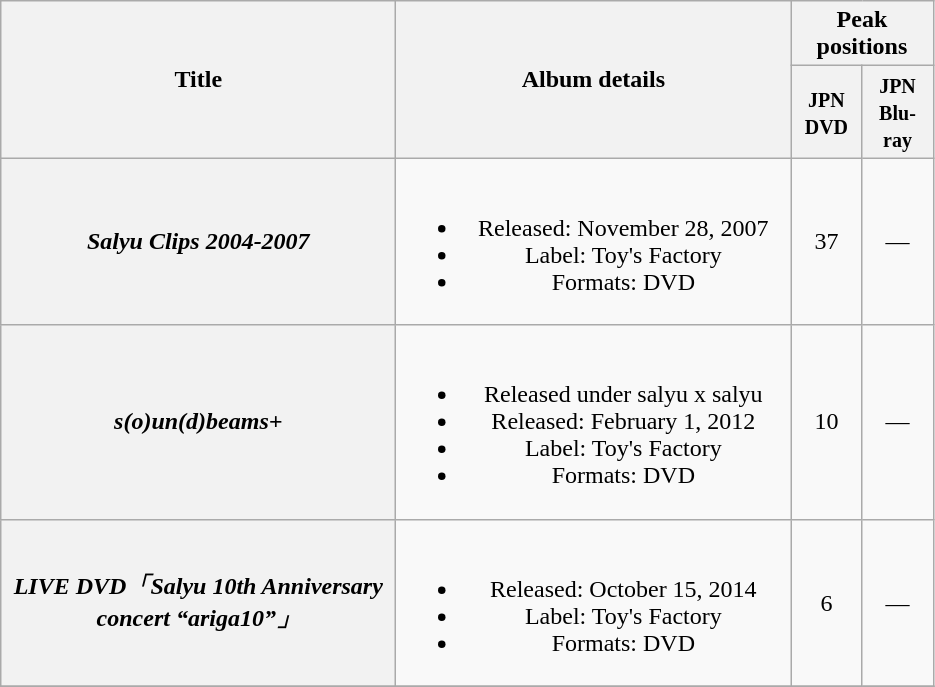<table class="wikitable plainrowheaders" style="text-align:center;">
<tr>
<th scope="col" rowspan="2" style="width:16em;">Title</th>
<th scope="col" rowspan="2" style="width:16em;">Album details</th>
<th colspan="2">Peak positions</th>
</tr>
<tr>
<th style="width:2.5em;"><small>JPN DVD</small><br></th>
<th style="width:2.5em;"><small>JPN Blu-ray</small><br></th>
</tr>
<tr>
<th scope="row"><em>Salyu Clips 2004-2007</em></th>
<td><br><ul><li>Released: November 28, 2007</li><li>Label: Toy's Factory</li><li>Formats: DVD</li></ul></td>
<td>37</td>
<td>—</td>
</tr>
<tr>
<th scope="row"><em>s(o)un(d)beams+</em></th>
<td><br><ul><li>Released under salyu x salyu</li><li>Released: February 1, 2012</li><li>Label: Toy's Factory</li><li>Formats: DVD</li></ul></td>
<td>10</td>
<td>—</td>
</tr>
<tr>
<th scope="row"><em>LIVE DVD「Salyu 10th Anniversary concert “ariga10”」</em></th>
<td><br><ul><li>Released: October 15, 2014</li><li>Label: Toy's Factory</li><li>Formats: DVD</li></ul></td>
<td>6</td>
<td>—</td>
</tr>
<tr>
</tr>
</table>
